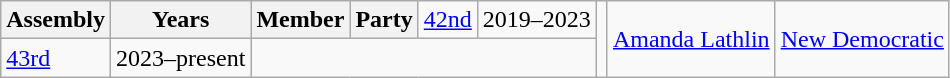<table class="wikitable">
<tr>
<th>Assembly</th>
<th>Years</th>
<th colspan="2">Member</th>
<th>Party<br></th>
<td><a href='#'>42nd</a></td>
<td>2019–2023</td>
<td rowspan=2 ></td>
<td rowspan=2><a href='#'>Amanda Lathlin</a></td>
<td rowspan=2><a href='#'>New Democratic</a></td>
</tr>
<tr>
<td><a href='#'>43rd</a></td>
<td>2023–present</td>
</tr>
</table>
